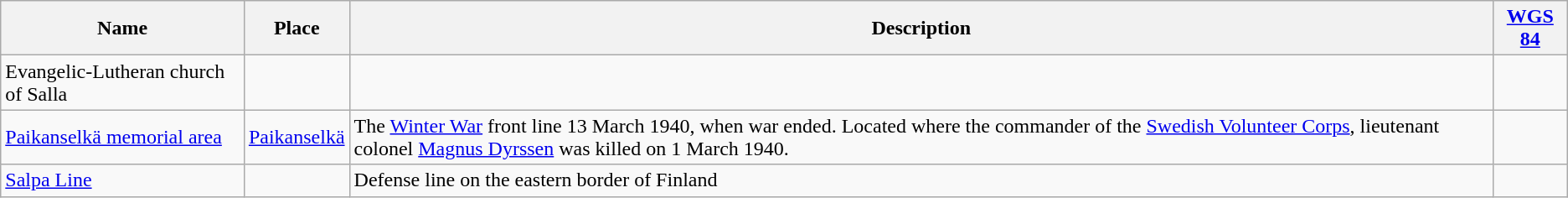<table border="1" class="wikitable">
<tr>
<th>Name</th>
<th>Place</th>
<th>Description</th>
<th><a href='#'>WGS 84</a></th>
</tr>
<tr>
<td>Evangelic-Lutheran church of Salla</td>
<td></td>
<td></td>
<td></td>
</tr>
<tr>
<td><a href='#'>Paikanselkä memorial area</a></td>
<td><a href='#'>Paikanselkä</a></td>
<td>The <a href='#'>Winter War</a> front line 13 March 1940, when war ended. Located where the commander of the <a href='#'>Swedish Volunteer Corps</a>, lieutenant colonel <a href='#'>Magnus Dyrssen</a> was killed on 1 March 1940.</td>
<td></td>
</tr>
<tr>
<td><a href='#'>Salpa Line</a></td>
<td></td>
<td>Defense line on the eastern border of Finland</td>
<td></td>
</tr>
</table>
